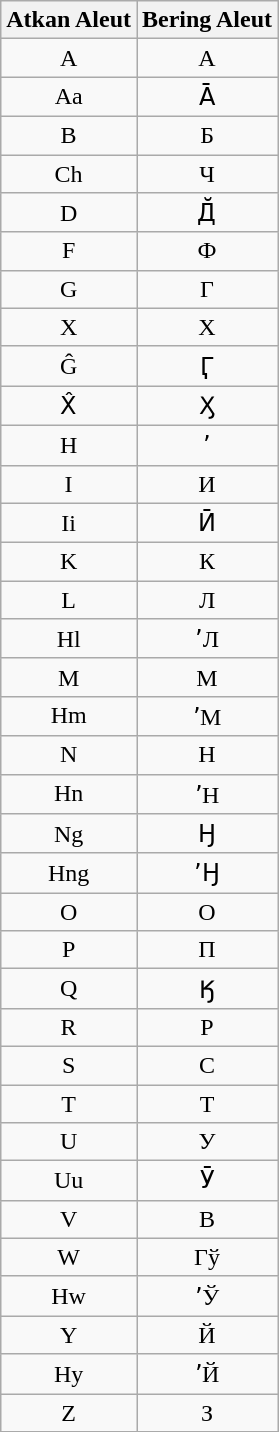<table class="wikitable" style="text-align:center;">
<tr>
<th>Atkan Aleut</th>
<th>Bering Aleut</th>
</tr>
<tr>
<td>A</td>
<td>А</td>
</tr>
<tr>
<td>Aa</td>
<td>А̄</td>
</tr>
<tr>
<td>B</td>
<td>Б</td>
</tr>
<tr>
<td>Ch</td>
<td>Ч</td>
</tr>
<tr>
<td>D</td>
<td>Д̆</td>
</tr>
<tr>
<td>F</td>
<td>Ф</td>
</tr>
<tr>
<td>G</td>
<td>Г</td>
</tr>
<tr>
<td>X</td>
<td>Х</td>
</tr>
<tr>
<td>Ĝ</td>
<td>Ӷ</td>
</tr>
<tr>
<td>X̂</td>
<td>Ӽ</td>
</tr>
<tr>
<td>H</td>
<td>ʼ</td>
</tr>
<tr>
<td>I</td>
<td>И</td>
</tr>
<tr>
<td>Ii</td>
<td>Ӣ</td>
</tr>
<tr>
<td>K</td>
<td>К</td>
</tr>
<tr>
<td>L</td>
<td>Л</td>
</tr>
<tr>
<td>Hl</td>
<td>ʼЛ</td>
</tr>
<tr>
<td>M</td>
<td>М</td>
</tr>
<tr>
<td>Hm</td>
<td>ʼМ</td>
</tr>
<tr>
<td>N</td>
<td>Н</td>
</tr>
<tr>
<td>Hn</td>
<td>ʼН</td>
</tr>
<tr>
<td>Ng</td>
<td>Ӈ</td>
</tr>
<tr>
<td>Hng</td>
<td>ʼӇ</td>
</tr>
<tr>
<td>O</td>
<td>О</td>
</tr>
<tr>
<td>P</td>
<td>П</td>
</tr>
<tr>
<td>Q</td>
<td>Ӄ</td>
</tr>
<tr>
<td>R</td>
<td>Р</td>
</tr>
<tr>
<td>S</td>
<td>С</td>
</tr>
<tr>
<td>T</td>
<td>Т</td>
</tr>
<tr>
<td>U</td>
<td>У</td>
</tr>
<tr>
<td>Uu</td>
<td>Ӯ</td>
</tr>
<tr>
<td>V</td>
<td>В</td>
</tr>
<tr>
<td>W</td>
<td>Гў</td>
</tr>
<tr>
<td>Hw</td>
<td>ʼЎ</td>
</tr>
<tr>
<td>Y</td>
<td>Й</td>
</tr>
<tr>
<td>Hy</td>
<td>ʼЙ</td>
</tr>
<tr>
<td>Z</td>
<td>З</td>
</tr>
</table>
